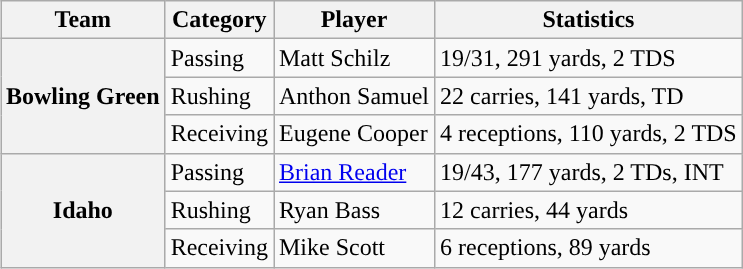<table class="wikitable" style="float:right">
<tr>
<th>Team</th>
<th>Category</th>
<th>Player</th>
<th>Statistics</th>
</tr>
<tr>
<th rowspan=3>Bowling Green</th>
<td>Passing</td>
<td>Matt Schilz</td>
<td>19/31, 291 yards, 2 TDS</td>
</tr>
<tr>
<td>Rushing</td>
<td>Anthon Samuel</td>
<td>22 carries, 141 yards, TD</td>
</tr>
<tr>
<td>Receiving</td>
<td>Eugene Cooper</td>
<td>4 receptions, 110 yards, 2 TDS</td>
</tr>
<tr>
<th rowspan=3>Idaho</th>
<td>Passing</td>
<td><a href='#'>Brian Reader</a></td>
<td>19/43, 177 yards, 2 TDs, INT</td>
</tr>
<tr>
<td>Rushing</td>
<td>Ryan Bass</td>
<td>12 carries, 44 yards</td>
</tr>
<tr>
<td>Receiving</td>
<td>Mike Scott</td>
<td>6 receptions, 89 yards</td>
</tr>
</table>
